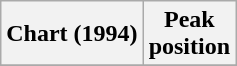<table class="wikitable">
<tr>
<th>Chart (1994)</th>
<th>Peak<br>position</th>
</tr>
<tr>
</tr>
</table>
